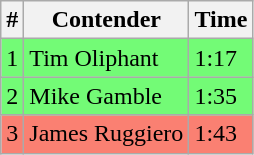<table class="wikitable">
<tr>
<th>#</th>
<th>Contender</th>
<th>Time</th>
</tr>
<tr>
<td style="background:#73fb76;">1</td>
<td style="background:#73fb76;">Tim Oliphant</td>
<td style="background:#73fb76;">1:17</td>
</tr>
<tr>
<td style="background:#73fb76;">2</td>
<td style="background:#73fb76;">Mike Gamble</td>
<td style="background:#73fb76;">1:35</td>
</tr>
<tr>
<td style="background:salmon;">3</td>
<td style="background:salmon;">James Ruggiero</td>
<td style="background:salmon;">1:43</td>
</tr>
</table>
